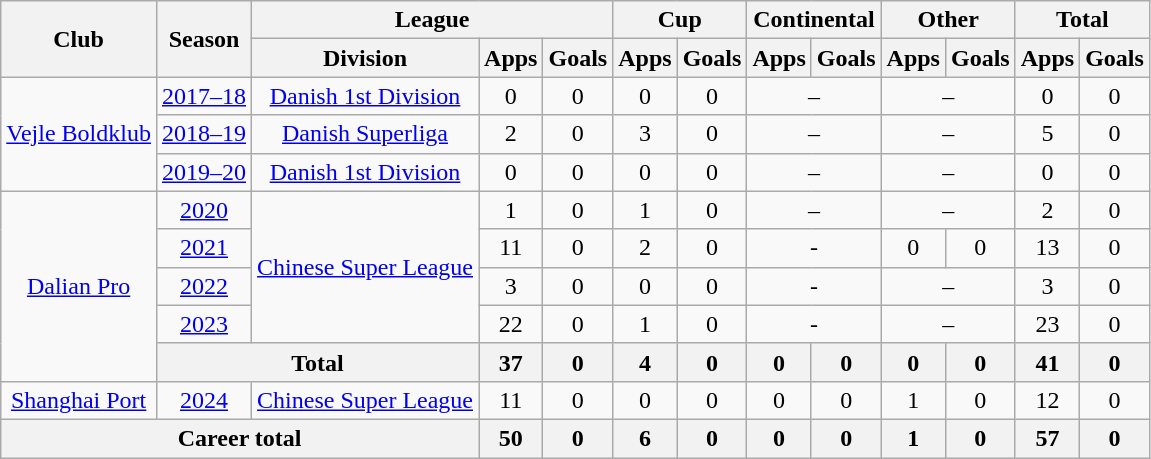<table class="wikitable" style="text-align: center">
<tr>
<th rowspan="2">Club</th>
<th rowspan="2">Season</th>
<th colspan="3">League</th>
<th colspan="2">Cup</th>
<th colspan="2">Continental</th>
<th colspan="2">Other</th>
<th colspan="2">Total</th>
</tr>
<tr>
<th>Division</th>
<th>Apps</th>
<th>Goals</th>
<th>Apps</th>
<th>Goals</th>
<th>Apps</th>
<th>Goals</th>
<th>Apps</th>
<th>Goals</th>
<th>Apps</th>
<th>Goals</th>
</tr>
<tr>
<td rowspan="3"><a href='#'>Vejle Boldklub</a></td>
<td><a href='#'>2017–18</a></td>
<td><a href='#'>Danish 1st Division</a></td>
<td>0</td>
<td>0</td>
<td>0</td>
<td>0</td>
<td colspan="2">–</td>
<td colspan="2">–</td>
<td>0</td>
<td>0</td>
</tr>
<tr>
<td><a href='#'>2018–19</a></td>
<td><a href='#'>Danish Superliga</a></td>
<td>2</td>
<td>0</td>
<td>3</td>
<td>0</td>
<td colspan="2">–</td>
<td colspan="2">–</td>
<td>5</td>
<td>0</td>
</tr>
<tr>
<td><a href='#'>2019–20</a></td>
<td><a href='#'>Danish 1st Division</a></td>
<td>0</td>
<td>0</td>
<td>0</td>
<td>0</td>
<td colspan="2">–</td>
<td colspan="2">–</td>
<td>0</td>
<td>0</td>
</tr>
<tr>
<td rowspan=5><a href='#'>Dalian Pro</a></td>
<td><a href='#'>2020</a></td>
<td rowspan=4><a href='#'>Chinese Super League</a></td>
<td>1</td>
<td>0</td>
<td>1</td>
<td>0</td>
<td colspan="2">–</td>
<td colspan="2">–</td>
<td>2</td>
<td>0</td>
</tr>
<tr>
<td><a href='#'>2021</a></td>
<td>11</td>
<td>0</td>
<td>2</td>
<td>0</td>
<td colspan="2">-</td>
<td>0</td>
<td>0</td>
<td>13</td>
<td>0</td>
</tr>
<tr>
<td><a href='#'>2022</a></td>
<td>3</td>
<td>0</td>
<td>0</td>
<td>0</td>
<td colspan="2">-</td>
<td colspan="2">–</td>
<td>3</td>
<td>0</td>
</tr>
<tr>
<td><a href='#'>2023</a></td>
<td>22</td>
<td>0</td>
<td>1</td>
<td>0</td>
<td colspan="2">-</td>
<td colspan="2">–</td>
<td>23</td>
<td>0</td>
</tr>
<tr>
<th colspan="2">Total</th>
<th>37</th>
<th>0</th>
<th>4</th>
<th>0</th>
<th>0</th>
<th>0</th>
<th>0</th>
<th>0</th>
<th>41</th>
<th>0</th>
</tr>
<tr>
<td rowspan=1><a href='#'>Shanghai Port</a></td>
<td><a href='#'>2024</a></td>
<td rowspan=1><a href='#'>Chinese Super League</a></td>
<td>11</td>
<td>0</td>
<td>0</td>
<td>0</td>
<td>0</td>
<td>0</td>
<td>1</td>
<td>0</td>
<td>12</td>
<td>0</td>
</tr>
<tr>
<th colspan=3>Career total</th>
<th>50</th>
<th>0</th>
<th>6</th>
<th>0</th>
<th>0</th>
<th>0</th>
<th>1</th>
<th>0</th>
<th>57</th>
<th>0</th>
</tr>
</table>
